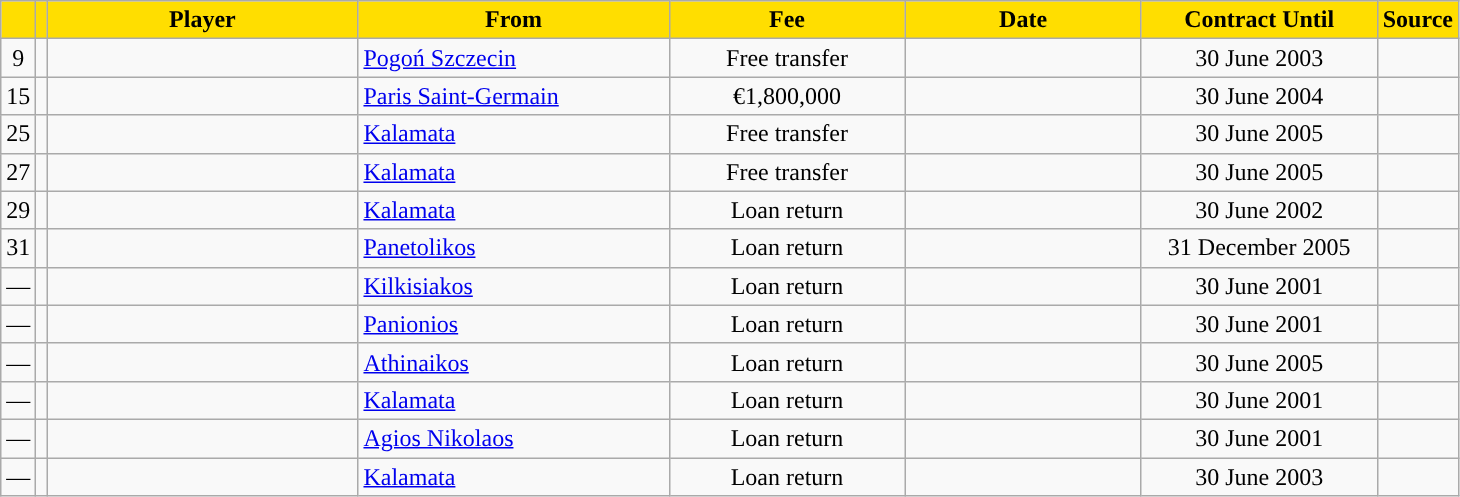<table class="wikitable sortable">
<tr>
<th style="background:#FFDE00"></th>
<th style="background:#FFDE00"></th>
<th width=200 style="background:#FFDE00">Player</th>
<th width=200 style="background:#FFDE00">From</th>
<th width=150 style="background:#FFDE00">Fee</th>
<th width=150 style="background:#FFDE00">Date</th>
<th width=150 style="background:#FFDE00">Contract Until</th>
<th style="background:#FFDE00">Source</th>
</tr>
<tr>
<td align=center>9</td>
<td align=center></td>
<td></td>
<td> <a href='#'>Pogoń Szczecin</a></td>
<td align=center>Free transfer</td>
<td align=center></td>
<td align=center>30 June 2003</td>
<td align=center></td>
</tr>
<tr>
<td align=center>15</td>
<td align=center></td>
<td></td>
<td> <a href='#'>Paris Saint-Germain</a></td>
<td align=center>€1,800,000</td>
<td align=center></td>
<td align=center>30 June 2004</td>
<td align=center></td>
</tr>
<tr>
<td align=center>25</td>
<td align=center></td>
<td></td>
<td> <a href='#'>Kalamata</a></td>
<td align=center>Free transfer</td>
<td align=center></td>
<td align=center>30 June 2005</td>
<td align=center></td>
</tr>
<tr>
<td align=center>27</td>
<td align=center></td>
<td></td>
<td> <a href='#'>Kalamata</a></td>
<td align=center>Free transfer</td>
<td align=center></td>
<td align=center>30 June 2005</td>
<td align=center></td>
</tr>
<tr>
<td align=center>29</td>
<td align=center></td>
<td></td>
<td> <a href='#'>Kalamata</a></td>
<td align=center>Loan return</td>
<td align=center></td>
<td align=center>30 June 2002</td>
<td align=center></td>
</tr>
<tr>
<td align=center>31</td>
<td align=center></td>
<td></td>
<td> <a href='#'>Panetolikos</a></td>
<td align=center>Loan return</td>
<td align=center></td>
<td align=center>31 December 2005</td>
<td align=center></td>
</tr>
<tr>
<td align=center>—</td>
<td align=center></td>
<td></td>
<td> <a href='#'>Kilkisiakos</a></td>
<td align=center>Loan return</td>
<td align=center></td>
<td align=center>30 June 2001</td>
<td align=center></td>
</tr>
<tr>
<td align=center>—</td>
<td align=center></td>
<td></td>
<td> <a href='#'>Panionios</a></td>
<td align=center>Loan return</td>
<td align=center></td>
<td align=center>30 June 2001</td>
<td align=center></td>
</tr>
<tr>
<td align=center>—</td>
<td align=center></td>
<td></td>
<td> <a href='#'>Athinaikos</a></td>
<td align=center>Loan return</td>
<td align=center></td>
<td align=center>30 June 2005</td>
<td align=center></td>
</tr>
<tr>
<td align=center>—</td>
<td align=center></td>
<td></td>
<td> <a href='#'>Kalamata</a></td>
<td align=center>Loan return</td>
<td align=center></td>
<td align=center>30 June 2001</td>
<td align=center></td>
</tr>
<tr>
<td align=center>—</td>
<td align=center></td>
<td></td>
<td> <a href='#'>Agios Nikolaos</a></td>
<td align=center>Loan return</td>
<td align=center></td>
<td align=center>30 June 2001</td>
<td align=center></td>
</tr>
<tr>
<td align=center>—</td>
<td align=center></td>
<td></td>
<td> <a href='#'>Kalamata</a></td>
<td align=center>Loan return</td>
<td align=center></td>
<td align=center>30 June 2003</td>
<td align=center></td>
</tr>
</table>
